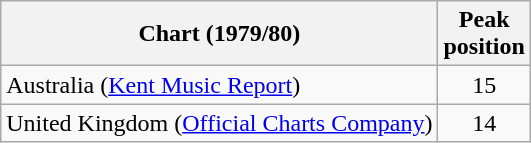<table class="wikitable">
<tr>
<th>Chart (1979/80)</th>
<th>Peak<br> position</th>
</tr>
<tr>
<td>Australia (<a href='#'>Kent Music Report</a>)</td>
<td align="center">15</td>
</tr>
<tr>
<td>United Kingdom (<a href='#'>Official Charts Company</a>)</td>
<td align="center">14</td>
</tr>
</table>
